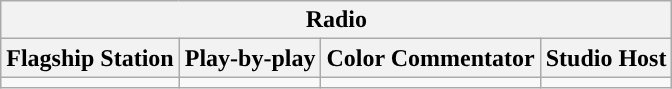<table class="wikitable">
<tr>
<th colspan="4">Radio</th>
</tr>
<tr>
<th>Flagship Station</th>
<th>Play-by-play</th>
<th>Color Commentator</th>
<th>Studio Host</th>
</tr>
<tr>
<td></td>
<td></td>
<td></td>
<td></td>
</tr>
</table>
